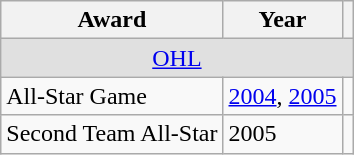<table class="wikitable">
<tr>
<th>Award</th>
<th>Year</th>
<th></th>
</tr>
<tr ALIGN="center" bgcolor="#e0e0e0">
<td colspan="3"><a href='#'>OHL</a></td>
</tr>
<tr>
<td>All-Star Game</td>
<td><a href='#'>2004</a>, <a href='#'>2005</a></td>
<td></td>
</tr>
<tr>
<td>Second Team All-Star</td>
<td>2005</td>
<td></td>
</tr>
</table>
